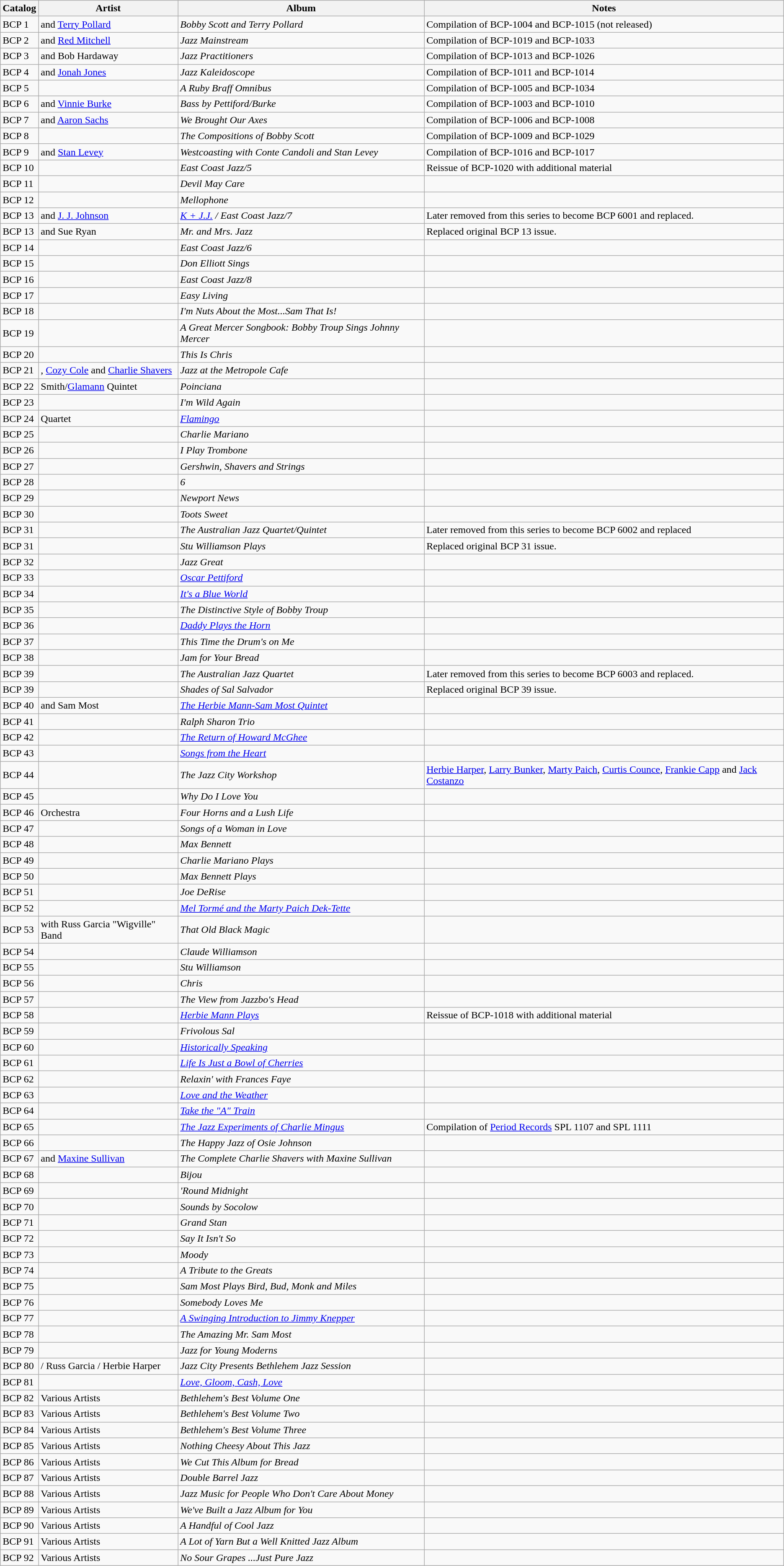<table class="wikitable sortable">
<tr>
<th>Catalog</th>
<th>Artist</th>
<th>Album</th>
<th>Notes</th>
</tr>
<tr>
<td>BCP 1</td>
<td> and <a href='#'>Terry Pollard</a></td>
<td><em>Bobby Scott and Terry Pollard</em></td>
<td>Compilation of BCP-1004 and BCP-1015 (not released)</td>
</tr>
<tr>
<td>BCP 2</td>
<td> and <a href='#'>Red Mitchell</a></td>
<td><em>Jazz Mainstream</em></td>
<td>Compilation of BCP-1019 and BCP-1033</td>
</tr>
<tr>
<td>BCP 3</td>
<td> and Bob Hardaway</td>
<td><em>Jazz Practitioners</em></td>
<td>Compilation of BCP-1013 and BCP-1026</td>
</tr>
<tr>
<td>BCP 4</td>
<td> and <a href='#'>Jonah Jones</a></td>
<td><em>Jazz Kaleidoscope</em></td>
<td>Compilation of BCP-1011 and BCP-1014</td>
</tr>
<tr>
<td>BCP 5</td>
<td></td>
<td><em>A Ruby Braff Omnibus</em></td>
<td>Compilation of BCP-1005 and BCP-1034</td>
</tr>
<tr>
<td>BCP 6</td>
<td> and <a href='#'>Vinnie Burke</a></td>
<td><em>Bass by Pettiford/Burke</em></td>
<td>Compilation of BCP-1003 and BCP-1010</td>
</tr>
<tr>
<td>BCP 7</td>
<td> and <a href='#'>Aaron Sachs</a></td>
<td><em>We Brought Our Axes</em></td>
<td>Compilation of BCP-1006 and BCP-1008</td>
</tr>
<tr>
<td>BCP 8</td>
<td></td>
<td><em>The Compositions of Bobby Scott</em></td>
<td>Compilation of BCP-1009 and BCP-1029</td>
</tr>
<tr>
<td>BCP 9</td>
<td> and <a href='#'>Stan Levey</a></td>
<td><em>Westcoasting with Conte Candoli and Stan Levey</em></td>
<td>Compilation of BCP-1016 and BCP-1017</td>
</tr>
<tr>
<td>BCP 10</td>
<td></td>
<td><em>East Coast Jazz/5</em></td>
<td>Reissue of BCP-1020 with additional material</td>
</tr>
<tr>
<td>BCP 11</td>
<td></td>
<td><em>Devil May Care</em></td>
<td></td>
</tr>
<tr>
<td>BCP 12</td>
<td></td>
<td><em>Mellophone</em></td>
<td></td>
</tr>
<tr>
<td>BCP 13</td>
<td> and <a href='#'>J. J. Johnson</a></td>
<td><em><a href='#'>K + J.J.</a> / East Coast Jazz/7</em></td>
<td>Later removed from this series to become BCP 6001 and replaced.</td>
</tr>
<tr>
<td>BCP 13</td>
<td> and Sue Ryan</td>
<td><em>Mr. and Mrs. Jazz</em></td>
<td>Replaced original BCP 13 issue.</td>
</tr>
<tr>
<td>BCP 14</td>
<td></td>
<td><em>East Coast Jazz/6</em></td>
<td></td>
</tr>
<tr>
<td>BCP 15</td>
<td></td>
<td><em>Don Elliott Sings</em></td>
<td></td>
</tr>
<tr>
<td>BCP 16</td>
<td></td>
<td><em>East Coast Jazz/8</em></td>
<td></td>
</tr>
<tr>
<td>BCP 17</td>
<td></td>
<td><em>Easy Living</em></td>
<td></td>
</tr>
<tr>
<td>BCP 18</td>
<td></td>
<td><em>I'm Nuts About the Most...Sam That Is!</em></td>
<td></td>
</tr>
<tr>
<td>BCP 19</td>
<td></td>
<td><em>A Great Mercer Songbook: Bobby Troup Sings Johnny Mercer</em></td>
<td></td>
</tr>
<tr>
<td>BCP 20</td>
<td></td>
<td><em>This Is Chris</em></td>
<td></td>
</tr>
<tr>
<td>BCP 21</td>
<td>, <a href='#'>Cozy Cole</a> and <a href='#'>Charlie Shavers</a></td>
<td><em>Jazz at the Metropole Cafe</em></td>
<td></td>
</tr>
<tr>
<td>BCP 22</td>
<td>Smith/<a href='#'>Glamann</a> Quintet</td>
<td><em>Poinciana</em></td>
<td></td>
</tr>
<tr>
<td>BCP 23</td>
<td></td>
<td><em>I'm Wild Again</em></td>
<td></td>
</tr>
<tr>
<td>BCP 24</td>
<td> Quartet</td>
<td><em><a href='#'>Flamingo</a></em></td>
<td></td>
</tr>
<tr>
<td>BCP 25</td>
<td></td>
<td><em>Charlie Mariano</em></td>
<td></td>
</tr>
<tr>
<td>BCP 26</td>
<td></td>
<td><em>I Play Trombone</em></td>
<td></td>
</tr>
<tr>
<td>BCP 27</td>
<td></td>
<td><em>Gershwin, Shavers and Strings</em></td>
<td></td>
</tr>
<tr>
<td>BCP 28</td>
<td></td>
<td><em>6</em></td>
<td></td>
</tr>
<tr>
<td>BCP 29</td>
<td></td>
<td><em>Newport News</em></td>
<td></td>
</tr>
<tr>
<td>BCP 30</td>
<td></td>
<td><em>Toots Sweet</em></td>
<td></td>
</tr>
<tr>
<td>BCP 31</td>
<td></td>
<td><em>The Australian Jazz Quartet/Quintet</em></td>
<td>Later removed from this series to become BCP 6002 and replaced</td>
</tr>
<tr>
<td>BCP 31</td>
<td></td>
<td><em>Stu Williamson Plays</em></td>
<td>Replaced original BCP 31 issue.</td>
</tr>
<tr>
<td>BCP 32</td>
<td></td>
<td><em>Jazz Great</em></td>
<td></td>
</tr>
<tr>
<td>BCP 33</td>
<td></td>
<td><em><a href='#'>Oscar Pettiford</a></em></td>
<td></td>
</tr>
<tr>
<td>BCP 34</td>
<td></td>
<td><em><a href='#'>It's a Blue World</a></em></td>
<td></td>
</tr>
<tr>
<td>BCP 35</td>
<td></td>
<td><em>The Distinctive Style of Bobby Troup</em></td>
<td></td>
</tr>
<tr>
<td>BCP 36</td>
<td></td>
<td><em><a href='#'>Daddy Plays the Horn</a></em></td>
<td></td>
</tr>
<tr>
<td>BCP 37</td>
<td></td>
<td><em>This Time the Drum's on Me</em></td>
<td></td>
</tr>
<tr>
<td>BCP 38</td>
<td></td>
<td><em>Jam for Your Bread</em></td>
<td></td>
</tr>
<tr>
<td>BCP 39</td>
<td></td>
<td><em>The Australian Jazz Quartet</em></td>
<td>Later removed from this series to become BCP 6003 and replaced.</td>
</tr>
<tr>
<td>BCP 39</td>
<td></td>
<td><em>Shades of Sal Salvador</em></td>
<td>Replaced original BCP 39 issue.</td>
</tr>
<tr>
<td>BCP 40</td>
<td> and Sam Most</td>
<td><em><a href='#'>The Herbie Mann-Sam Most Quintet</a></em></td>
<td></td>
</tr>
<tr>
<td>BCP 41</td>
<td></td>
<td><em>Ralph Sharon Trio</em></td>
<td></td>
</tr>
<tr>
<td>BCP 42</td>
<td></td>
<td><em><a href='#'>The Return of Howard McGhee</a></em></td>
<td></td>
</tr>
<tr>
<td>BCP 43</td>
<td></td>
<td><em><a href='#'>Songs from the Heart</a></em></td>
<td></td>
</tr>
<tr>
<td>BCP 44</td>
<td></td>
<td><em>The Jazz City Workshop</em></td>
<td><a href='#'>Herbie Harper</a>, <a href='#'>Larry Bunker</a>, <a href='#'>Marty Paich</a>, <a href='#'>Curtis Counce</a>, <a href='#'>Frankie Capp</a> and <a href='#'>Jack Costanzo</a></td>
</tr>
<tr>
<td>BCP 45</td>
<td></td>
<td><em>Why Do I Love You</em></td>
<td></td>
</tr>
<tr>
<td>BCP 46</td>
<td> Orchestra</td>
<td><em>Four Horns and a Lush Life</em></td>
<td></td>
</tr>
<tr>
<td>BCP 47</td>
<td></td>
<td><em>Songs of a Woman in Love</em></td>
<td></td>
</tr>
<tr>
<td>BCP 48</td>
<td></td>
<td><em>Max Bennett</em></td>
<td></td>
</tr>
<tr>
<td>BCP 49</td>
<td></td>
<td><em>Charlie Mariano Plays</em></td>
<td></td>
</tr>
<tr>
<td>BCP 50</td>
<td></td>
<td><em>Max Bennett Plays</em></td>
<td></td>
</tr>
<tr>
<td>BCP 51</td>
<td></td>
<td><em>Joe DeRise</em></td>
<td></td>
</tr>
<tr>
<td>BCP 52</td>
<td></td>
<td><em><a href='#'>Mel Tormé and the Marty Paich Dek-Tette</a></em></td>
<td></td>
</tr>
<tr>
<td>BCP 53</td>
<td> with Russ Garcia "Wigville" Band</td>
<td><em>That Old Black Magic</em></td>
<td></td>
</tr>
<tr>
<td>BCP 54</td>
<td></td>
<td><em>Claude Williamson</em></td>
<td></td>
</tr>
<tr>
<td>BCP 55</td>
<td></td>
<td><em>Stu Williamson</em></td>
<td></td>
</tr>
<tr>
<td>BCP 56</td>
<td></td>
<td><em>Chris</em></td>
<td></td>
</tr>
<tr>
<td>BCP 57</td>
<td></td>
<td><em>The View from Jazzbo's Head</em></td>
<td></td>
</tr>
<tr>
<td>BCP 58</td>
<td></td>
<td><em><a href='#'>Herbie Mann Plays</a></em></td>
<td>Reissue of BCP-1018 with additional material</td>
</tr>
<tr>
<td>BCP 59</td>
<td></td>
<td><em>Frivolous Sal</em></td>
<td></td>
</tr>
<tr>
<td>BCP 60</td>
<td></td>
<td><em><a href='#'>Historically Speaking</a></em></td>
<td></td>
</tr>
<tr>
<td>BCP 61</td>
<td></td>
<td><em><a href='#'>Life Is Just a Bowl of Cherries</a></em></td>
<td></td>
</tr>
<tr>
<td>BCP 62</td>
<td></td>
<td><em>Relaxin' with Frances Faye</em></td>
<td></td>
</tr>
<tr>
<td>BCP 63</td>
<td></td>
<td><em><a href='#'>Love and the Weather</a></em></td>
<td></td>
</tr>
<tr>
<td>BCP 64</td>
<td></td>
<td><em><a href='#'>Take the "A" Train</a></em></td>
<td></td>
</tr>
<tr>
<td>BCP 65</td>
<td></td>
<td><em><a href='#'>The Jazz Experiments of Charlie Mingus</a></em></td>
<td>Compilation of <a href='#'>Period Records</a> SPL 1107 and SPL 1111</td>
</tr>
<tr>
<td>BCP 66</td>
<td></td>
<td><em>The Happy Jazz of Osie Johnson</em></td>
<td></td>
</tr>
<tr>
<td>BCP 67</td>
<td> and <a href='#'>Maxine Sullivan</a></td>
<td><em>The Complete Charlie Shavers with Maxine Sullivan</em></td>
<td></td>
</tr>
<tr>
<td>BCP 68</td>
<td></td>
<td><em>Bijou</em></td>
<td></td>
</tr>
<tr>
<td>BCP 69</td>
<td></td>
<td><em> 'Round Midnight</em></td>
<td></td>
</tr>
<tr>
<td>BCP 70</td>
<td></td>
<td><em>Sounds by Socolow</em></td>
<td></td>
</tr>
<tr>
<td>BCP 71</td>
<td></td>
<td><em>Grand Stan</em></td>
<td></td>
</tr>
<tr>
<td>BCP 72</td>
<td></td>
<td><em>Say It Isn't So</em></td>
<td></td>
</tr>
<tr>
<td>BCP 73</td>
<td></td>
<td><em>Moody</em></td>
<td></td>
</tr>
<tr>
<td>BCP 74</td>
<td></td>
<td><em>A Tribute to the Greats</em></td>
<td></td>
</tr>
<tr>
<td>BCP 75</td>
<td></td>
<td><em>Sam Most Plays Bird, Bud, Monk and Miles</em></td>
<td></td>
</tr>
<tr>
<td>BCP 76</td>
<td></td>
<td><em>Somebody Loves Me</em></td>
<td></td>
</tr>
<tr>
<td>BCP 77</td>
<td></td>
<td><em><a href='#'>A Swinging Introduction to Jimmy Knepper</a></em></td>
<td></td>
</tr>
<tr>
<td>BCP 78</td>
<td></td>
<td><em>The Amazing Mr. Sam Most</em></td>
<td></td>
</tr>
<tr>
<td>BCP 79</td>
<td></td>
<td><em>Jazz for Young Moderns</em></td>
<td></td>
</tr>
<tr>
<td>BCP 80</td>
<td> / Russ Garcia / Herbie Harper</td>
<td><em>Jazz City Presents Bethlehem Jazz Session</em></td>
<td></td>
</tr>
<tr>
<td>BCP 81</td>
<td></td>
<td><em><a href='#'>Love, Gloom, Cash, Love</a></em></td>
<td></td>
</tr>
<tr>
<td>BCP 82</td>
<td>Various Artists</td>
<td><em>Bethlehem's Best Volume One</em></td>
<td></td>
</tr>
<tr>
<td>BCP 83</td>
<td>Various Artists</td>
<td><em>Bethlehem's Best Volume Two</em></td>
<td></td>
</tr>
<tr>
<td>BCP 84</td>
<td>Various Artists</td>
<td><em>Bethlehem's Best Volume Three</em></td>
<td></td>
</tr>
<tr>
<td>BCP 85</td>
<td>Various Artists</td>
<td><em>Nothing Cheesy About This Jazz</em></td>
<td></td>
</tr>
<tr>
<td>BCP 86</td>
<td>Various Artists</td>
<td><em>We Cut This Album for Bread</em></td>
<td></td>
</tr>
<tr>
<td>BCP 87</td>
<td>Various Artists</td>
<td><em>Double Barrel Jazz</em></td>
<td></td>
</tr>
<tr>
<td>BCP 88</td>
<td>Various Artists</td>
<td><em>Jazz Music for People Who Don't Care About Money</em></td>
<td></td>
</tr>
<tr>
<td>BCP 89</td>
<td>Various Artists</td>
<td><em>We've Built a Jazz Album for You</em></td>
<td></td>
</tr>
<tr>
<td>BCP 90</td>
<td>Various Artists</td>
<td><em>A Handful of Cool Jazz</em></td>
<td></td>
</tr>
<tr>
<td>BCP 91</td>
<td>Various Artists</td>
<td><em>A Lot of Yarn But a Well Knitted Jazz Album</em></td>
<td></td>
</tr>
<tr>
<td>BCP 92</td>
<td>Various Artists</td>
<td><em>No Sour Grapes ...Just Pure Jazz</em></td>
<td></td>
</tr>
</table>
